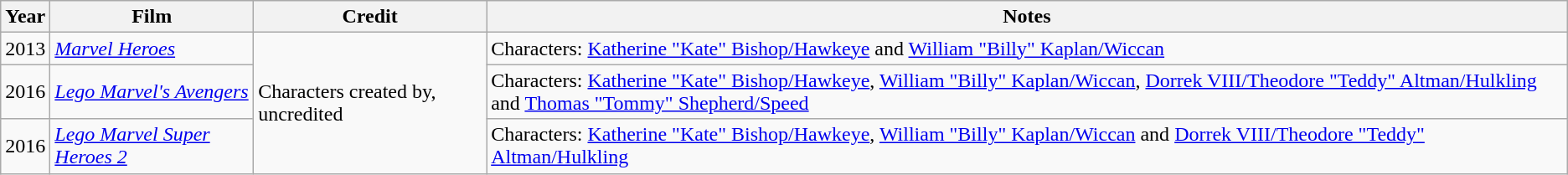<table class="wikitable">
<tr>
<th>Year</th>
<th>Film</th>
<th>Credit</th>
<th>Notes</th>
</tr>
<tr>
<td>2013</td>
<td><em><a href='#'>Marvel Heroes</a></em></td>
<td rowspan="3">Characters created by, uncredited</td>
<td>Characters: <a href='#'>Katherine "Kate" Bishop/Hawkeye</a> and <a href='#'>William "Billy" Kaplan/Wiccan</a></td>
</tr>
<tr>
<td>2016</td>
<td><em><a href='#'>Lego Marvel's Avengers</a></em></td>
<td>Characters: <a href='#'>Katherine "Kate" Bishop/Hawkeye</a>, <a href='#'>William "Billy" Kaplan/Wiccan</a>, <a href='#'>Dorrek VIII/Theodore "Teddy" Altman/Hulkling</a> and <a href='#'>Thomas "Tommy" Shepherd/Speed</a></td>
</tr>
<tr>
<td>2016</td>
<td><em><a href='#'>Lego Marvel Super Heroes 2</a></em></td>
<td>Characters: <a href='#'>Katherine "Kate" Bishop/Hawkeye</a>, <a href='#'>William "Billy" Kaplan/Wiccan</a> and <a href='#'>Dorrek VIII/Theodore "Teddy" Altman/Hulkling</a></td>
</tr>
</table>
